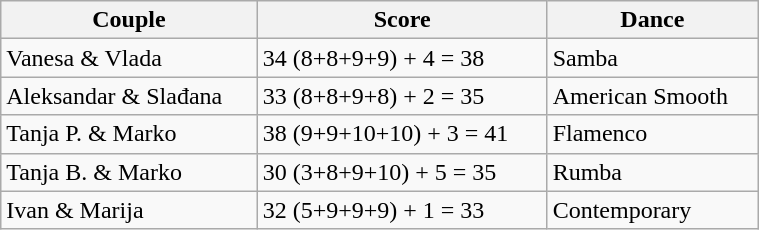<table class="wikitable" style="width:40%;">
<tr>
<th>Couple</th>
<th>Score</th>
<th>Dance</th>
</tr>
<tr>
<td>Vanesa & Vlada</td>
<td>34 (8+8+9+9) + 4 = 38</td>
<td>Samba</td>
</tr>
<tr>
<td>Aleksandar & Slađana</td>
<td>33 (8+8+9+8) + 2 = 35</td>
<td>American Smooth</td>
</tr>
<tr>
<td>Tanja P. & Marko</td>
<td>38 (9+9+10+10) + 3 = 41</td>
<td>Flamenco</td>
</tr>
<tr>
<td>Tanja B. & Marko</td>
<td>30 (3+8+9+10) + 5 = 35</td>
<td>Rumba</td>
</tr>
<tr>
<td>Ivan & Marija</td>
<td>32 (5+9+9+9) + 1 = 33</td>
<td>Contemporary</td>
</tr>
</table>
